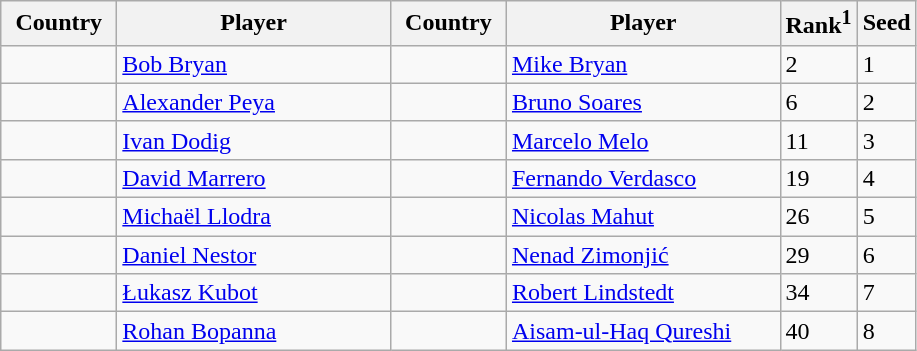<table class="sortable wikitable">
<tr>
<th width="70">Country</th>
<th width="175">Player</th>
<th width="70">Country</th>
<th width="175">Player</th>
<th>Rank<sup>1</sup></th>
<th>Seed</th>
</tr>
<tr>
<td></td>
<td><a href='#'>Bob Bryan</a></td>
<td></td>
<td><a href='#'>Mike Bryan</a></td>
<td>2</td>
<td>1</td>
</tr>
<tr>
<td></td>
<td><a href='#'>Alexander Peya</a></td>
<td></td>
<td><a href='#'>Bruno Soares</a></td>
<td>6</td>
<td>2</td>
</tr>
<tr>
<td></td>
<td><a href='#'>Ivan Dodig</a></td>
<td></td>
<td><a href='#'>Marcelo Melo</a></td>
<td>11</td>
<td>3</td>
</tr>
<tr>
<td></td>
<td><a href='#'>David Marrero</a></td>
<td></td>
<td><a href='#'>Fernando Verdasco</a></td>
<td>19</td>
<td>4</td>
</tr>
<tr>
<td></td>
<td><a href='#'>Michaël Llodra</a></td>
<td></td>
<td><a href='#'>Nicolas Mahut</a></td>
<td>26</td>
<td>5</td>
</tr>
<tr>
<td></td>
<td><a href='#'>Daniel Nestor</a></td>
<td></td>
<td><a href='#'>Nenad Zimonjić</a></td>
<td>29</td>
<td>6</td>
</tr>
<tr>
<td></td>
<td><a href='#'>Łukasz Kubot</a></td>
<td></td>
<td><a href='#'>Robert Lindstedt</a></td>
<td>34</td>
<td>7</td>
</tr>
<tr>
<td></td>
<td><a href='#'>Rohan Bopanna</a></td>
<td></td>
<td><a href='#'>Aisam-ul-Haq Qureshi</a></td>
<td>40</td>
<td>8</td>
</tr>
</table>
